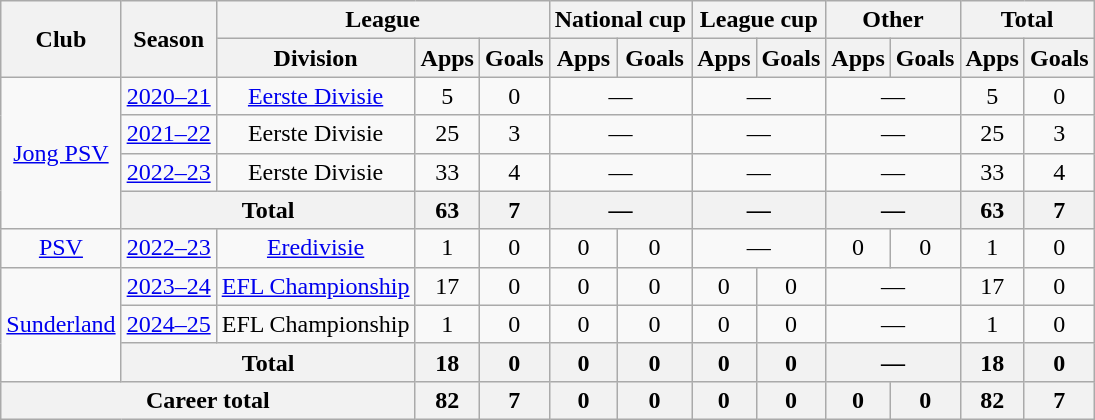<table class="wikitable" style="text-align:center">
<tr>
<th rowspan="2">Club</th>
<th rowspan="2">Season</th>
<th colspan="3">League</th>
<th colspan="2">National cup</th>
<th colspan="2">League cup</th>
<th colspan="2">Other</th>
<th colspan="2">Total</th>
</tr>
<tr>
<th>Division</th>
<th>Apps</th>
<th>Goals</th>
<th>Apps</th>
<th>Goals</th>
<th>Apps</th>
<th>Goals</th>
<th>Apps</th>
<th>Goals</th>
<th>Apps</th>
<th>Goals</th>
</tr>
<tr>
<td rowspan="4"><a href='#'>Jong PSV</a></td>
<td><a href='#'>2020–21</a></td>
<td><a href='#'>Eerste Divisie</a></td>
<td>5</td>
<td>0</td>
<td colspan="2">—</td>
<td colspan="2">—</td>
<td colspan="2">—</td>
<td>5</td>
<td>0</td>
</tr>
<tr>
<td><a href='#'>2021–22</a></td>
<td>Eerste Divisie</td>
<td>25</td>
<td>3</td>
<td colspan="2">—</td>
<td colspan="2">—</td>
<td colspan="2">—</td>
<td>25</td>
<td>3</td>
</tr>
<tr>
<td><a href='#'>2022–23</a></td>
<td>Eerste Divisie</td>
<td>33</td>
<td>4</td>
<td colspan="2">—</td>
<td colspan="2">—</td>
<td colspan="2">—</td>
<td>33</td>
<td>4</td>
</tr>
<tr>
<th colspan="2">Total</th>
<th>63</th>
<th>7</th>
<th colspan="2">—</th>
<th colspan="2">—</th>
<th colspan="2">—</th>
<th>63</th>
<th>7</th>
</tr>
<tr>
<td><a href='#'>PSV</a></td>
<td><a href='#'>2022–23</a></td>
<td><a href='#'>Eredivisie</a></td>
<td>1</td>
<td>0</td>
<td>0</td>
<td>0</td>
<td colspan="2">—</td>
<td>0</td>
<td>0</td>
<td>1</td>
<td>0</td>
</tr>
<tr>
<td rowspan="3"><a href='#'>Sunderland</a></td>
<td><a href='#'>2023–24</a></td>
<td><a href='#'>EFL Championship</a></td>
<td>17</td>
<td>0</td>
<td>0</td>
<td>0</td>
<td>0</td>
<td>0</td>
<td colspan="2">—</td>
<td>17</td>
<td>0</td>
</tr>
<tr>
<td><a href='#'>2024–25</a></td>
<td>EFL Championship</td>
<td>1</td>
<td>0</td>
<td>0</td>
<td>0</td>
<td>0</td>
<td>0</td>
<td colspan="2">—</td>
<td>1</td>
<td>0</td>
</tr>
<tr>
<th colspan="2">Total</th>
<th>18</th>
<th>0</th>
<th>0</th>
<th>0</th>
<th>0</th>
<th>0</th>
<th colspan="2">—</th>
<th>18</th>
<th>0</th>
</tr>
<tr>
<th colspan="3">Career total</th>
<th>82</th>
<th>7</th>
<th>0</th>
<th>0</th>
<th>0</th>
<th>0</th>
<th>0</th>
<th>0</th>
<th>82</th>
<th>7</th>
</tr>
</table>
